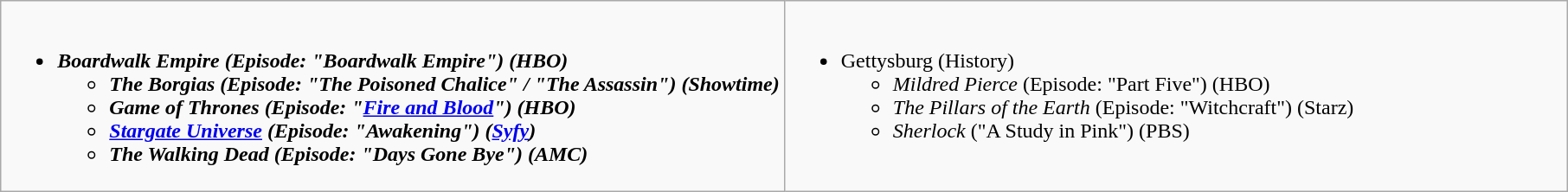<table class="wikitable">
<tr>
<td style="vertical-align:top;" width="50%"><br><ul><li><strong><em>Boardwalk Empire<em> (Episode: "Boardwalk Empire") (HBO)<strong><ul><li></em>The Borgias<em> (Episode: "The Poisoned Chalice" / "The Assassin") (Showtime)</li><li></em>Game of Thrones<em> (Episode: "<a href='#'>Fire and Blood</a>") (HBO)</li><li></em><a href='#'>Stargate Universe</a><em> (Episode: "Awakening") (<a href='#'>Syfy</a>)</li><li></em>The Walking Dead<em> (Episode: "Days Gone Bye") (AMC)</li></ul></li></ul></td>
<td style="vertical-align:top;" width="50%"><br><ul><li></em></strong>Gettysburg</em> (History)</strong><ul><li><em>Mildred Pierce</em> (Episode: "Part Five") (HBO)</li><li><em>The Pillars of the Earth</em> (Episode: "Witchcraft") (Starz)</li><li><em>Sherlock</em> ("A Study in Pink") (PBS)</li></ul></li></ul></td>
</tr>
</table>
